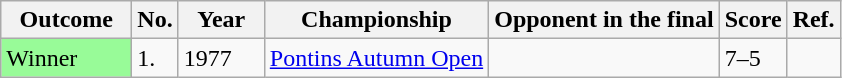<table class="sortable wikitable">
<tr>
<th width="80">Outcome</th>
<th width="20">No.</th>
<th width="50">Year</th>
<th>Championship</th>
<th>Opponent in the final</th>
<th>Score</th>
<th width="20">Ref.</th>
</tr>
<tr>
<td style="background:#98fb98;">Winner</td>
<td>1.</td>
<td>1977</td>
<td><a href='#'>Pontins Autumn Open</a></td>
<td></td>
<td>7–5</td>
<td></td>
</tr>
</table>
